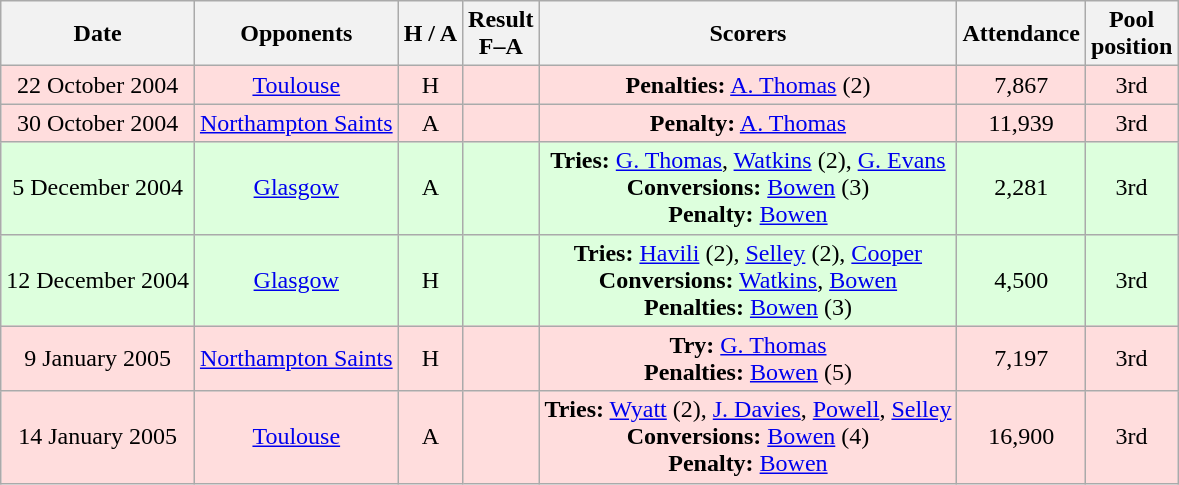<table class="wikitable" style="text-align:center">
<tr>
<th>Date</th>
<th>Opponents</th>
<th>H / A</th>
<th>Result<br>F–A</th>
<th>Scorers</th>
<th>Attendance</th>
<th>Pool<br>position</th>
</tr>
<tr style="background:#ffdddd">
<td>22 October 2004</td>
<td><a href='#'>Toulouse</a></td>
<td>H</td>
<td></td>
<td><strong>Penalties:</strong> <a href='#'>A. Thomas</a> (2)</td>
<td>7,867</td>
<td>3rd</td>
</tr>
<tr style="background:#ffdddd">
<td>30 October 2004</td>
<td><a href='#'>Northampton Saints</a></td>
<td>A</td>
<td></td>
<td><strong>Penalty:</strong> <a href='#'>A. Thomas</a></td>
<td>11,939</td>
<td>3rd</td>
</tr>
<tr style="background:#ddffdd">
<td>5 December 2004</td>
<td><a href='#'>Glasgow</a></td>
<td>A</td>
<td></td>
<td><strong>Tries:</strong> <a href='#'>G. Thomas</a>, <a href='#'>Watkins</a> (2), <a href='#'>G. Evans</a><br><strong>Conversions:</strong> <a href='#'>Bowen</a> (3)<br><strong>Penalty:</strong> <a href='#'>Bowen</a></td>
<td>2,281</td>
<td>3rd</td>
</tr>
<tr style="background:#ddffdd">
<td>12 December 2004</td>
<td><a href='#'>Glasgow</a></td>
<td>H</td>
<td></td>
<td><strong>Tries:</strong> <a href='#'>Havili</a> (2), <a href='#'>Selley</a> (2), <a href='#'>Cooper</a><br><strong>Conversions:</strong> <a href='#'>Watkins</a>, <a href='#'>Bowen</a><br><strong>Penalties:</strong> <a href='#'>Bowen</a> (3)</td>
<td>4,500</td>
<td>3rd</td>
</tr>
<tr style="background:#ffdddd">
<td>9 January 2005</td>
<td><a href='#'>Northampton Saints</a></td>
<td>H</td>
<td></td>
<td><strong>Try:</strong> <a href='#'>G. Thomas</a><br><strong>Penalties:</strong> <a href='#'>Bowen</a> (5)</td>
<td>7,197</td>
<td>3rd</td>
</tr>
<tr style="background:#ffdddd">
<td>14 January 2005</td>
<td><a href='#'>Toulouse</a></td>
<td>A</td>
<td></td>
<td><strong>Tries:</strong> <a href='#'>Wyatt</a> (2), <a href='#'>J. Davies</a>, <a href='#'>Powell</a>, <a href='#'>Selley</a><br><strong>Conversions:</strong> <a href='#'>Bowen</a> (4)<br><strong>Penalty:</strong> <a href='#'>Bowen</a></td>
<td>16,900</td>
<td>3rd</td>
</tr>
</table>
